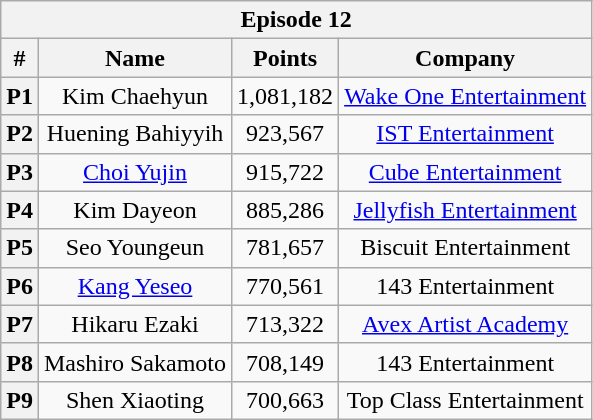<table class="wikitable" style="text-align:center">
<tr>
<th colspan="4">Episode 12</th>
</tr>
<tr>
<th>#</th>
<th>Name</th>
<th>Points</th>
<th>Company</th>
</tr>
<tr>
<th>P1</th>
<td>Kim Chaehyun</td>
<td>1,081,182</td>
<td><a href='#'>Wake One Entertainment</a></td>
</tr>
<tr>
<th>P2</th>
<td>Huening Bahiyyih</td>
<td>923,567</td>
<td><a href='#'>IST Entertainment</a></td>
</tr>
<tr>
<th>P3</th>
<td><a href='#'>Choi Yujin</a></td>
<td>915,722</td>
<td><a href='#'>Cube Entertainment</a></td>
</tr>
<tr>
<th>P4</th>
<td>Kim Dayeon</td>
<td>885,286</td>
<td><a href='#'>Jellyfish Entertainment</a></td>
</tr>
<tr>
<th>P5</th>
<td>Seo Youngeun</td>
<td>781,657</td>
<td>Biscuit Entertainment</td>
</tr>
<tr>
<th>P6</th>
<td><a href='#'>Kang Yeseo</a></td>
<td>770,561</td>
<td>143 Entertainment</td>
</tr>
<tr>
<th>P7</th>
<td>Hikaru Ezaki</td>
<td>713,322</td>
<td><a href='#'>Avex Artist Academy</a></td>
</tr>
<tr>
<th>P8</th>
<td>Mashiro Sakamoto</td>
<td>708,149</td>
<td>143 Entertainment</td>
</tr>
<tr>
<th>P9</th>
<td>Shen Xiaoting</td>
<td>700,663</td>
<td>Top Class Entertainment</td>
</tr>
</table>
